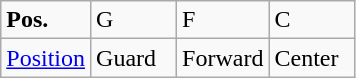<table class="wikitable">
<tr>
<td width="50"><strong>Pos.</strong></td>
<td width="50">G</td>
<td width="50">F</td>
<td width="50">C</td>
</tr>
<tr>
<td><a href='#'>Position</a></td>
<td>Guard</td>
<td>Forward</td>
<td>Center</td>
</tr>
</table>
